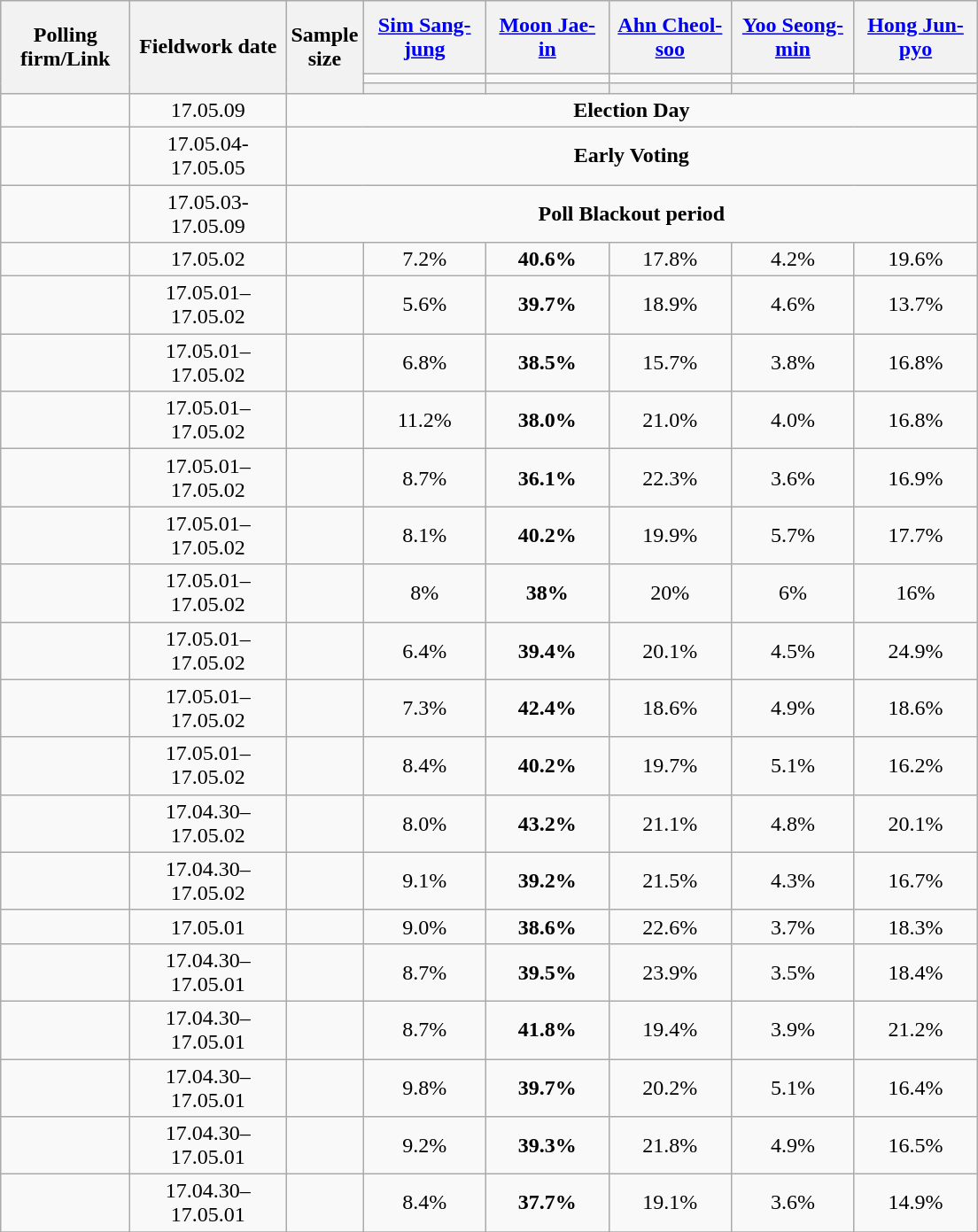<table class="wikitable mw-collapsible mw-collapsed" style="text-align:center">
<tr style="height:55px; background:#e9e9e9;">
<th style="width:90px;" rowspan="3">Polling firm/Link</th>
<th style="width:110px;" rowspan="3">Fieldwork date</th>
<th style="width:35px;" rowspan="3">Sample<br>size</th>
<th style="width:85px;"><a href='#'>Sim Sang-jung</a></th>
<th style="width:85px;"><a href='#'>Moon Jae-in</a></th>
<th style="width:85px;"><a href='#'>Ahn Cheol-soo</a></th>
<th style="width:85px;"><a href='#'>Yoo Seong-min</a></th>
<th style="width:85px;"><a href='#'>Hong Jun-pyo</a></th>
</tr>
<tr>
<td></td>
<td></td>
<td></td>
<td></td>
<td></td>
</tr>
<tr>
<th></th>
<th></th>
<th></th>
<th></th>
<th></th>
</tr>
<tr>
<td></td>
<td>17.05.09</td>
<td colspan="11"><strong>Election Day</strong></td>
</tr>
<tr>
<td></td>
<td>17.05.04- 17.05.05</td>
<td colspan="11"><strong>Early Voting</strong></td>
</tr>
<tr>
<td></td>
<td>17.05.03- 17.05.09</td>
<td colspan="11"><strong>Poll Blackout period</strong></td>
</tr>
<tr>
<td></td>
<td>17.05.02</td>
<td></td>
<td>7.2%</td>
<td><strong>40.6%</strong></td>
<td>17.8%</td>
<td>4.2%</td>
<td>19.6%</td>
</tr>
<tr>
<td></td>
<td>17.05.01–17.05.02</td>
<td></td>
<td>5.6%</td>
<td><strong>39.7%</strong></td>
<td>18.9%</td>
<td>4.6%</td>
<td>13.7%</td>
</tr>
<tr>
<td></td>
<td>17.05.01–17.05.02</td>
<td></td>
<td>6.8%</td>
<td><strong>38.5%</strong></td>
<td>15.7%</td>
<td>3.8%</td>
<td>16.8%</td>
</tr>
<tr>
<td></td>
<td>17.05.01–17.05.02</td>
<td></td>
<td>11.2%</td>
<td><strong>38.0%</strong></td>
<td>21.0%</td>
<td>4.0%</td>
<td>16.8%</td>
</tr>
<tr>
<td></td>
<td>17.05.01–17.05.02</td>
<td></td>
<td>8.7%</td>
<td><strong>36.1%</strong></td>
<td>22.3%</td>
<td>3.6%</td>
<td>16.9%</td>
</tr>
<tr>
<td></td>
<td>17.05.01–17.05.02</td>
<td></td>
<td>8.1%</td>
<td><strong>40.2%</strong></td>
<td>19.9%</td>
<td>5.7%</td>
<td>17.7%</td>
</tr>
<tr>
<td></td>
<td>17.05.01–17.05.02</td>
<td></td>
<td>8%</td>
<td><strong>38%</strong></td>
<td>20%</td>
<td>6%</td>
<td>16%</td>
</tr>
<tr>
<td> </td>
<td>17.05.01–17.05.02</td>
<td></td>
<td>6.4%</td>
<td><strong>39.4%</strong></td>
<td>20.1%</td>
<td>4.5%</td>
<td>24.9%</td>
</tr>
<tr>
<td></td>
<td>17.05.01–17.05.02</td>
<td></td>
<td>7.3%</td>
<td><strong>42.4%</strong></td>
<td>18.6%</td>
<td>4.9%</td>
<td>18.6%</td>
</tr>
<tr>
<td></td>
<td>17.05.01–17.05.02</td>
<td></td>
<td>8.4%</td>
<td><strong>40.2%</strong></td>
<td>19.7%</td>
<td>5.1%</td>
<td>16.2%</td>
</tr>
<tr>
<td></td>
<td>17.04.30–17.05.02</td>
<td></td>
<td>8.0%</td>
<td><strong>43.2%</strong></td>
<td>21.1%</td>
<td>4.8%</td>
<td>20.1%</td>
</tr>
<tr>
<td></td>
<td>17.04.30–17.05.02</td>
<td></td>
<td>9.1%</td>
<td><strong>39.2%</strong></td>
<td>21.5%</td>
<td>4.3%</td>
<td>16.7%</td>
</tr>
<tr>
<td></td>
<td>17.05.01</td>
<td></td>
<td>9.0%</td>
<td><strong>38.6%</strong></td>
<td>22.6%</td>
<td>3.7%</td>
<td>18.3%</td>
</tr>
<tr>
<td></td>
<td>17.04.30–17.05.01</td>
<td></td>
<td>8.7%</td>
<td><strong>39.5%</strong></td>
<td>23.9%</td>
<td>3.5%</td>
<td>18.4%</td>
</tr>
<tr>
<td></td>
<td>17.04.30–17.05.01</td>
<td></td>
<td>8.7%</td>
<td><strong>41.8%</strong></td>
<td>19.4%</td>
<td>3.9%</td>
<td>21.2%</td>
</tr>
<tr>
<td></td>
<td>17.04.30–17.05.01</td>
<td></td>
<td>9.8%</td>
<td><strong>39.7%</strong></td>
<td>20.2%</td>
<td>5.1%</td>
<td>16.4%</td>
</tr>
<tr>
<td></td>
<td>17.04.30–17.05.01</td>
<td></td>
<td>9.2%</td>
<td><strong>39.3%</strong></td>
<td>21.8%</td>
<td>4.9%</td>
<td>16.5%</td>
</tr>
<tr>
<td></td>
<td>17.04.30–17.05.01</td>
<td></td>
<td>8.4%</td>
<td><strong>37.7%</strong></td>
<td>19.1%</td>
<td>3.6%</td>
<td>14.9%</td>
</tr>
<tr>
</tr>
</table>
